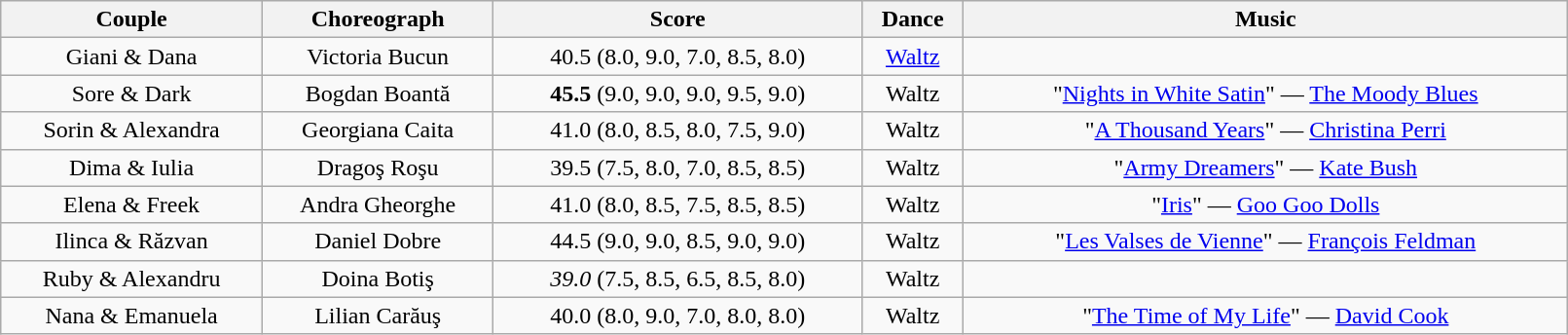<table class="wikitable" style="text-align: center; width:85%;">
<tr>
<th>Couple</th>
<th>Choreograph</th>
<th>Score</th>
<th>Dance</th>
<th>Music</th>
</tr>
<tr>
<td>Giani & Dana</td>
<td>Victoria Bucun</td>
<td>40.5 (8.0, 9.0, 7.0, 8.5, 8.0)</td>
<td><a href='#'>Waltz</a></td>
<td></td>
</tr>
<tr>
<td>Sore & Dark</td>
<td>Bogdan Boantă</td>
<td><span> <strong>45.5</strong> (9.0, 9.0, 9.0, 9.5, 9.0)</span></td>
<td>Waltz</td>
<td>"<a href='#'>Nights in White Satin</a>" — <a href='#'>The Moody Blues</a></td>
</tr>
<tr>
<td>Sorin & Alexandra</td>
<td>Georgiana Caita</td>
<td>41.0 (8.0, 8.5, 8.0, 7.5, 9.0)</td>
<td>Waltz</td>
<td>"<a href='#'>A Thousand Years</a>" — <a href='#'>Christina Perri</a></td>
</tr>
<tr>
<td>Dima & Iulia</td>
<td>Dragoş Roşu</td>
<td>39.5 (7.5, 8.0, 7.0, 8.5, 8.5)</td>
<td>Waltz</td>
<td>"<a href='#'>Army Dreamers</a>" — <a href='#'>Kate Bush</a></td>
</tr>
<tr>
<td>Elena & Freek</td>
<td>Andra Gheorghe</td>
<td>41.0 (8.0, 8.5, 7.5, 8.5, 8.5)</td>
<td>Waltz</td>
<td>"<a href='#'>Iris</a>" — <a href='#'>Goo Goo Dolls</a></td>
</tr>
<tr>
<td>Ilinca & Răzvan</td>
<td>Daniel Dobre</td>
<td>44.5 (9.0, 9.0, 8.5, 9.0, 9.0)</td>
<td>Waltz</td>
<td>"<a href='#'>Les Valses de Vienne</a>" — <a href='#'>François Feldman</a></td>
</tr>
<tr>
<td>Ruby & Alexandru</td>
<td>Doina Botiş</td>
<td><span><em>39.0</em> (7.5, 8.5, 6.5, 8.5, 8.0)</span></td>
<td>Waltz</td>
<td></td>
</tr>
<tr>
<td>Nana & Emanuela</td>
<td>Lilian Carăuş</td>
<td>40.0 (8.0, 9.0, 7.0, 8.0, 8.0)</td>
<td>Waltz</td>
<td>"<a href='#'>The Time of My Life</a>" — <a href='#'>David Cook</a></td>
</tr>
</table>
